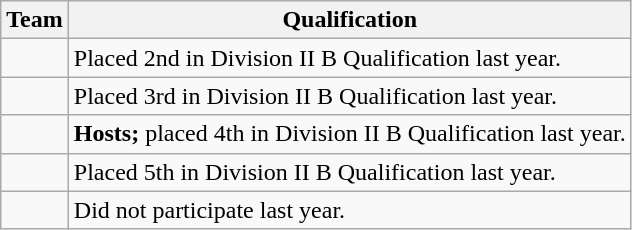<table class="wikitable">
<tr>
<th>Team</th>
<th>Qualification</th>
</tr>
<tr>
<td></td>
<td>Placed 2nd in Division II B Qualification last year.</td>
</tr>
<tr>
<td></td>
<td>Placed 3rd in Division II B Qualification last year.</td>
</tr>
<tr>
<td></td>
<td><strong>Hosts;</strong> placed 4th in Division II B Qualification last year.</td>
</tr>
<tr>
<td></td>
<td>Placed 5th in Division II B Qualification last year.</td>
</tr>
<tr>
<td></td>
<td>Did not participate last year.</td>
</tr>
</table>
